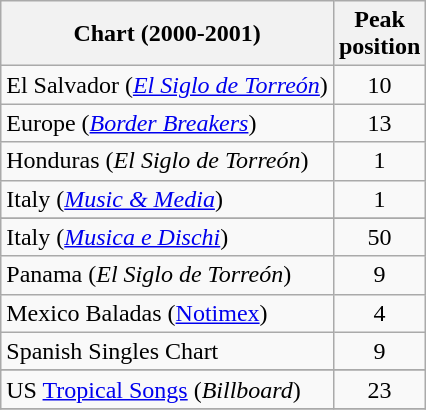<table class="wikitable">
<tr>
<th>Chart (2000-2001)</th>
<th>Peak<br>position</th>
</tr>
<tr>
<td>El Salvador (<em><a href='#'>El Siglo de Torreón</a></em>)</td>
<td align="center">10</td>
</tr>
<tr>
<td>Europe (<em><a href='#'>Border Breakers</a></em>)</td>
<td style="text-align:center;">13</td>
</tr>
<tr>
<td>Honduras (<em>El Siglo de Torreón</em>)</td>
<td align="center">1</td>
</tr>
<tr>
<td>Italy (<em><a href='#'>Music & Media</a></em>)</td>
<td style="text-align:center;">1</td>
</tr>
<tr>
</tr>
<tr>
<td>Italy (<em><a href='#'>Musica e Dischi</a></em>)</td>
<td align="center">50</td>
</tr>
<tr>
<td>Panama (<em>El Siglo de Torreón</em>)</td>
<td align="center">9</td>
</tr>
<tr>
<td>Mexico Baladas (<a href='#'>Notimex</a>)</td>
<td align="center">4</td>
</tr>
<tr>
<td>Spanish Singles Chart</td>
<td Align="center">9</td>
</tr>
<tr>
</tr>
<tr>
</tr>
<tr>
<td>US <a href='#'>Tropical Songs</a> (<em>Billboard</em>)</td>
<td align="center">23</td>
</tr>
<tr>
</tr>
</table>
